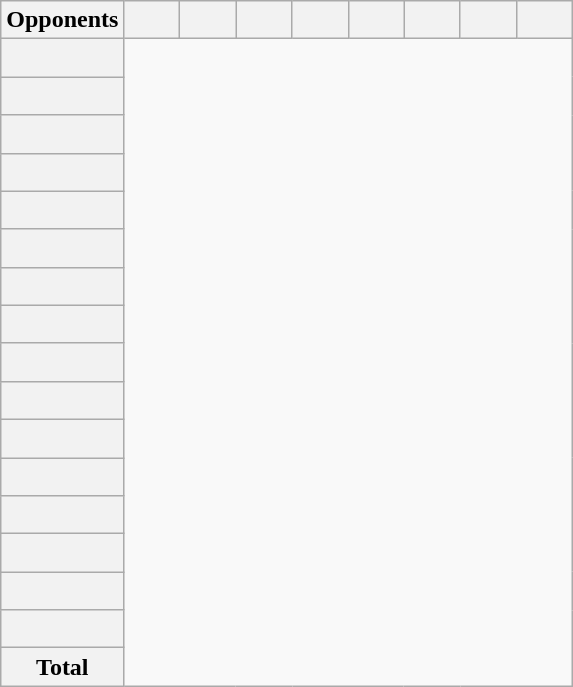<table class="wikitable sortable plainrowheaders" style="text-align: center;">
<tr>
<th scope="col">Opponents</th>
<th scope="col" width="30"></th>
<th scope="col" width="30"></th>
<th scope="col" width="30"></th>
<th scope="col" width="30"></th>
<th scope="col" width="30"></th>
<th scope="col" width="30"></th>
<th scope="col" width="30"></th>
<th scope="col" width="30"></th>
</tr>
<tr>
<th scope="row"><br></th>
</tr>
<tr>
<th scope="row"><br></th>
</tr>
<tr>
<th scope="row"><br></th>
</tr>
<tr>
<th scope="row"><br></th>
</tr>
<tr>
<th scope="row"><br></th>
</tr>
<tr>
<th scope="row"><br></th>
</tr>
<tr>
<th scope="row"><br></th>
</tr>
<tr>
<th scope="row"><br></th>
</tr>
<tr>
<th scope="row"><br></th>
</tr>
<tr>
<th scope="row"><br></th>
</tr>
<tr>
<th scope="row"><br></th>
</tr>
<tr>
<th scope="row"><br></th>
</tr>
<tr>
<th scope="row"><br></th>
</tr>
<tr>
<th scope="row"><br></th>
</tr>
<tr>
<th scope="row"><br></th>
</tr>
<tr>
<th scope="row"><br></th>
</tr>
<tr class="sortbottom">
<th scope="row"><strong>Total</strong><br></th>
</tr>
</table>
